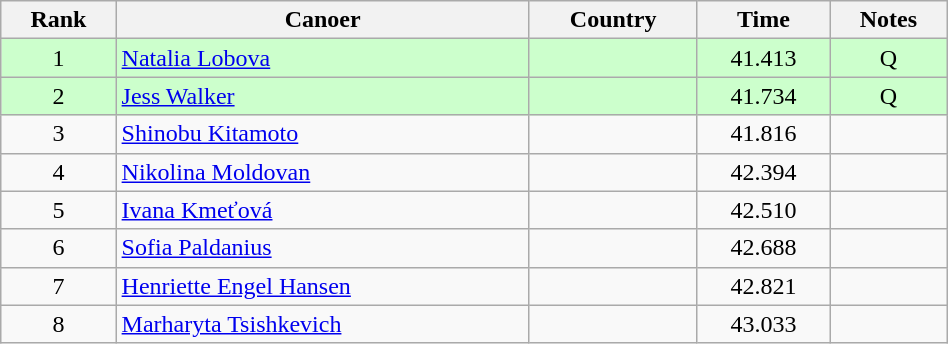<table class="wikitable" width=50% style="text-align:center;">
<tr>
<th>Rank</th>
<th>Canoer</th>
<th>Country</th>
<th>Time</th>
<th>Notes</th>
</tr>
<tr bgcolor=ccffcc>
<td>1</td>
<td align="left"><a href='#'>Natalia Lobova</a></td>
<td align="left"></td>
<td>41.413</td>
<td>Q</td>
</tr>
<tr bgcolor=ccffcc>
<td>2</td>
<td align="left"><a href='#'>Jess Walker</a></td>
<td align="left"></td>
<td>41.734</td>
<td>Q</td>
</tr>
<tr>
<td>3</td>
<td align="left"><a href='#'>Shinobu Kitamoto</a></td>
<td align="left"></td>
<td>41.816</td>
<td></td>
</tr>
<tr>
<td>4</td>
<td align="left"><a href='#'>Nikolina Moldovan</a></td>
<td align="left"></td>
<td>42.394</td>
<td></td>
</tr>
<tr>
<td>5</td>
<td align="left"><a href='#'>Ivana Kmeťová</a></td>
<td align="left"></td>
<td>42.510</td>
<td></td>
</tr>
<tr>
<td>6</td>
<td align="left"><a href='#'>Sofia Paldanius</a></td>
<td align="left"></td>
<td>42.688</td>
<td></td>
</tr>
<tr>
<td>7</td>
<td align="left"><a href='#'>Henriette Engel Hansen</a></td>
<td align="left"></td>
<td>42.821</td>
<td></td>
</tr>
<tr>
<td>8</td>
<td align="left"><a href='#'>Marharyta Tsishkevich</a></td>
<td align="left"></td>
<td>43.033</td>
<td></td>
</tr>
</table>
